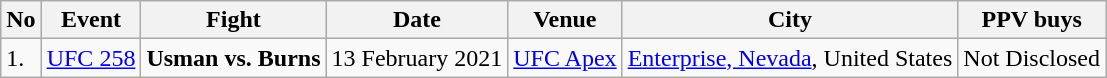<table class="wikitable">
<tr>
<th>No</th>
<th>Event</th>
<th>Fight</th>
<th>Date</th>
<th>Venue</th>
<th>City</th>
<th>PPV buys</th>
</tr>
<tr>
<td>1.</td>
<td><a href='#'>UFC 258</a></td>
<td><strong>Usman vs. Burns</strong></td>
<td>13 February 2021</td>
<td><a href='#'>UFC Apex</a></td>
<td><a href='#'>Enterprise, Nevada</a>, United States</td>
<td>Not Disclosed</td>
</tr>
</table>
